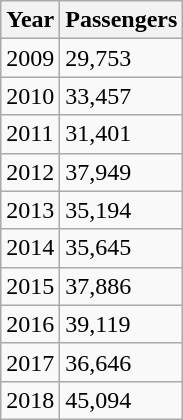<table class="wikitable">
<tr>
<th>Year</th>
<th>Passengers</th>
</tr>
<tr>
<td>2009</td>
<td>29,753</td>
</tr>
<tr>
<td>2010</td>
<td>33,457</td>
</tr>
<tr>
<td>2011</td>
<td>31,401</td>
</tr>
<tr>
<td>2012</td>
<td>37,949</td>
</tr>
<tr>
<td>2013</td>
<td>35,194</td>
</tr>
<tr>
<td>2014</td>
<td>35,645</td>
</tr>
<tr>
<td>2015</td>
<td>37,886</td>
</tr>
<tr>
<td>2016</td>
<td>39,119</td>
</tr>
<tr>
<td>2017</td>
<td>36,646</td>
</tr>
<tr>
<td>2018</td>
<td>45,094</td>
</tr>
</table>
